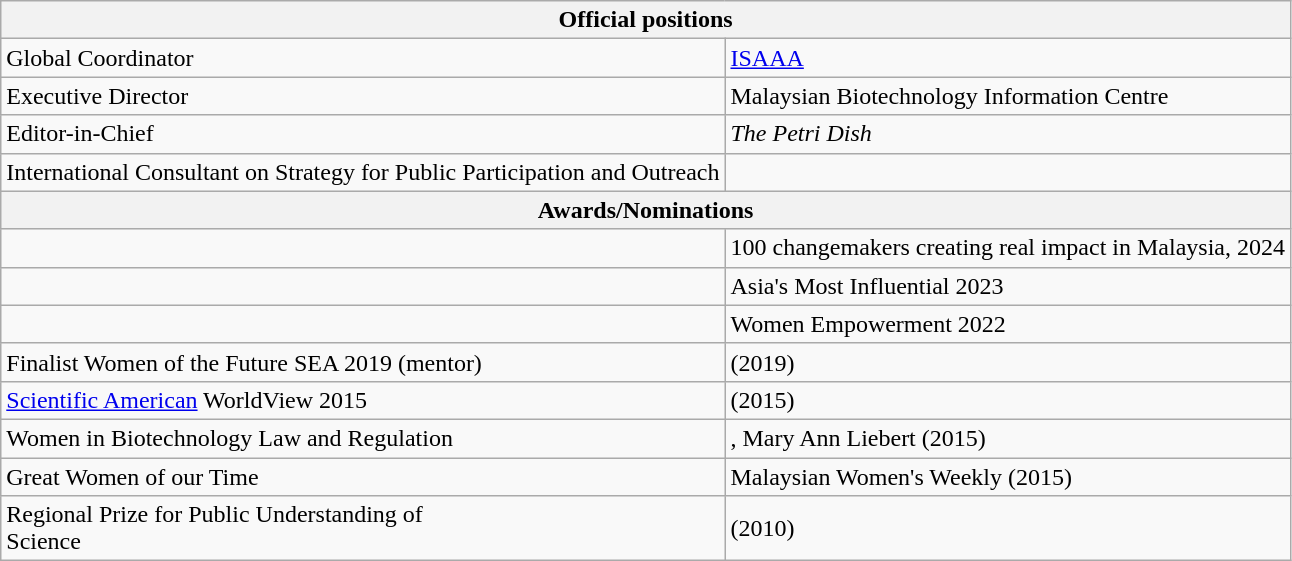<table class="wikitable">
<tr>
<th colspan="2">Official positions</th>
</tr>
<tr>
<td>Global Coordinator</td>
<td><a href='#'>ISAAA</a></td>
</tr>
<tr>
<td>Executive Director</td>
<td>Malaysian Biotechnology Information Centre</td>
</tr>
<tr>
<td>Editor-in-Chief</td>
<td><em>The Petri Dish</em></td>
</tr>
<tr>
<td>International Consultant on Strategy for Public Participation and Outreach</td>
<td></td>
</tr>
<tr>
<th colspan="2">Awards/Nominations</th>
</tr>
<tr>
<td></td>
<td>100 changemakers creating real impact in Malaysia, 2024</td>
</tr>
<tr>
<td></td>
<td>Asia's Most Influential 2023</td>
</tr>
<tr>
<td></td>
<td>Women Empowerment 2022</td>
</tr>
<tr>
<td>Finalist Women of the Future SEA 2019 (mentor)</td>
<td> (2019)</td>
</tr>
<tr>
<td><a href='#'>Scientific American</a> WorldView 2015</td>
<td>  (2015)</td>
</tr>
<tr>
<td>Women in Biotechnology Law and Regulation</td>
<td>, Mary Ann Liebert (2015)</td>
</tr>
<tr>
<td>Great Women of our Time</td>
<td>Malaysian Women's Weekly (2015)</td>
</tr>
<tr>
<td>Regional Prize for Public Understanding of<br>Science</td>
<td> (2010)</td>
</tr>
</table>
